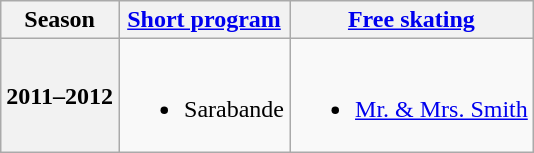<table class="wikitable" style="text-align:center">
<tr>
<th>Season</th>
<th><a href='#'>Short program</a></th>
<th><a href='#'>Free skating</a></th>
</tr>
<tr>
<th>2011–2012 <br> </th>
<td><br><ul><li>Sarabande <br></li></ul></td>
<td><br><ul><li><a href='#'>Mr. & Mrs. Smith</a> <br></li></ul></td>
</tr>
</table>
